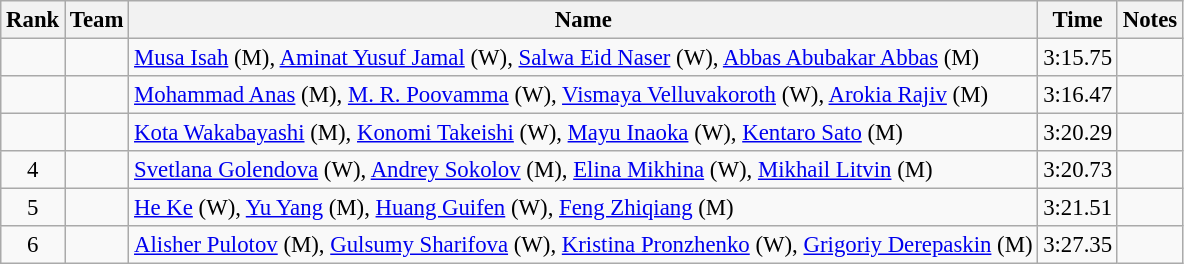<table class="wikitable sortable" style="text-align:center;font-size:95%">
<tr>
<th>Rank</th>
<th>Team</th>
<th>Name</th>
<th>Time</th>
<th>Notes</th>
</tr>
<tr>
<td></td>
<td align=left></td>
<td align=left><a href='#'>Musa Isah</a> (M), <a href='#'>Aminat Yusuf Jamal</a> (W), <a href='#'>Salwa Eid Naser</a> (W), <a href='#'>Abbas Abubakar Abbas</a> (M)</td>
<td>3:15.75</td>
<td></td>
</tr>
<tr>
<td></td>
<td align=left></td>
<td align=left><a href='#'>Mohammad Anas</a> (M), <a href='#'>M. R. Poovamma</a> (W), <a href='#'>Vismaya Velluvakoroth</a> (W), <a href='#'>Arokia Rajiv</a> (M)</td>
<td>3:16.47</td>
<td></td>
</tr>
<tr>
<td></td>
<td align=left></td>
<td align=left><a href='#'>Kota Wakabayashi</a> (M), <a href='#'>Konomi Takeishi</a> (W), <a href='#'>Mayu Inaoka</a> (W), <a href='#'>Kentaro Sato</a> (M)</td>
<td>3:20.29</td>
<td></td>
</tr>
<tr>
<td>4</td>
<td align=left></td>
<td align=left><a href='#'>Svetlana Golendova</a> (W), <a href='#'>Andrey Sokolov</a> (M), <a href='#'>Elina Mikhina</a> (W), <a href='#'>Mikhail Litvin</a> (M)</td>
<td>3:20.73</td>
<td></td>
</tr>
<tr>
<td>5</td>
<td align=left></td>
<td align=left><a href='#'>He Ke</a> (W), <a href='#'>Yu Yang</a> (M), <a href='#'>Huang Guifen</a> (W), <a href='#'>Feng Zhiqiang</a> (M)</td>
<td>3:21.51</td>
<td></td>
</tr>
<tr>
<td>6</td>
<td align=left></td>
<td align=left><a href='#'>Alisher Pulotov</a> (M), <a href='#'>Gulsumy Sharifova</a> (W), <a href='#'>Kristina Pronzhenko</a> (W), <a href='#'>Grigoriy Derepaskin</a> (M)</td>
<td>3:27.35</td>
<td></td>
</tr>
</table>
